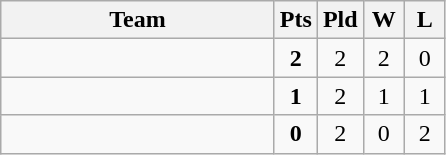<table class=wikitable style="text-align:center">
<tr>
<th width=175>Team</th>
<th width=20>Pts</th>
<th width=20>Pld</th>
<th width=20>W</th>
<th width=20>L</th>
</tr>
<tr>
<td style="text-align:left"></td>
<td><strong>2</strong></td>
<td>2</td>
<td>2</td>
<td>0</td>
</tr>
<tr>
<td style="text-align:left"></td>
<td><strong>1</strong></td>
<td>2</td>
<td>1</td>
<td>1</td>
</tr>
<tr>
<td style="text-align:left"></td>
<td><strong>0</strong></td>
<td>2</td>
<td>0</td>
<td>2</td>
</tr>
</table>
